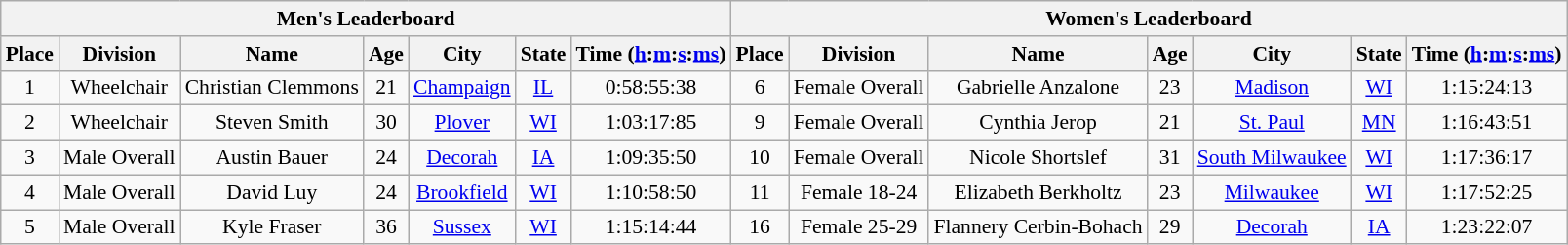<table class="wikitable sortable" style="font-size:90%; text-align:center;">
<tr>
<th colspan="7">Men's Leaderboard</th>
<th colspan="7">Women's Leaderboard</th>
</tr>
<tr>
<th>Place</th>
<th>Division</th>
<th>Name</th>
<th>Age</th>
<th>City</th>
<th>State</th>
<th>Time (<a href='#'>h</a>:<a href='#'>m</a>:<a href='#'>s</a>:<a href='#'>ms</a>)</th>
<th>Place</th>
<th>Division</th>
<th>Name</th>
<th>Age</th>
<th>City</th>
<th>State</th>
<th>Time (<a href='#'>h</a>:<a href='#'>m</a>:<a href='#'>s</a>:<a href='#'>ms</a>)</th>
</tr>
<tr>
<td>1</td>
<td>Wheelchair</td>
<td>Christian Clemmons</td>
<td>21</td>
<td><a href='#'>Champaign</a></td>
<td><a href='#'>IL</a></td>
<td>0:58:55:38</td>
<td>6</td>
<td>Female Overall</td>
<td>Gabrielle Anzalone</td>
<td>23</td>
<td><a href='#'>Madison</a></td>
<td><a href='#'>WI</a></td>
<td>1:15:24:13</td>
</tr>
<tr>
<td>2</td>
<td>Wheelchair</td>
<td>Steven Smith</td>
<td>30</td>
<td><a href='#'>Plover</a></td>
<td><a href='#'>WI</a></td>
<td>1:03:17:85</td>
<td>9</td>
<td>Female Overall</td>
<td>Cynthia Jerop</td>
<td>21</td>
<td><a href='#'>St. Paul</a></td>
<td><a href='#'>MN</a></td>
<td>1:16:43:51</td>
</tr>
<tr>
<td>3</td>
<td>Male Overall</td>
<td>Austin Bauer</td>
<td>24</td>
<td><a href='#'>Decorah</a></td>
<td><a href='#'>IA</a></td>
<td>1:09:35:50</td>
<td>10</td>
<td>Female Overall</td>
<td>Nicole Shortslef</td>
<td>31</td>
<td><a href='#'>South Milwaukee</a></td>
<td><a href='#'>WI</a></td>
<td>1:17:36:17</td>
</tr>
<tr>
<td>4</td>
<td>Male Overall</td>
<td>David Luy</td>
<td>24</td>
<td><a href='#'>Brookfield</a></td>
<td><a href='#'>WI</a></td>
<td>1:10:58:50</td>
<td>11</td>
<td>Female 18-24</td>
<td>Elizabeth Berkholtz</td>
<td>23</td>
<td><a href='#'>Milwaukee</a></td>
<td><a href='#'>WI</a></td>
<td>1:17:52:25</td>
</tr>
<tr>
<td>5</td>
<td>Male Overall</td>
<td>Kyle Fraser</td>
<td>36</td>
<td><a href='#'>Sussex</a></td>
<td><a href='#'>WI</a></td>
<td>1:15:14:44</td>
<td>16</td>
<td>Female 25-29</td>
<td>Flannery Cerbin-Bohach</td>
<td>29</td>
<td><a href='#'>Decorah</a></td>
<td><a href='#'>IA</a></td>
<td>1:23:22:07</td>
</tr>
</table>
